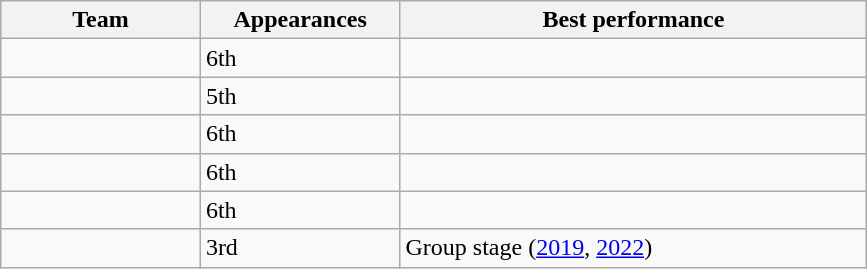<table class="wikitable">
<tr>
<th style="width:16.67%;">Team</th>
<th style="width:16.67%;">Appearances</th>
<th width=39%>Best performance</th>
</tr>
<tr>
<td></td>
<td>6th</td>
<td></td>
</tr>
<tr>
<td></td>
<td>5th</td>
<td></td>
</tr>
<tr>
<td></td>
<td>6th</td>
<td></td>
</tr>
<tr>
<td></td>
<td>6th</td>
<td></td>
</tr>
<tr>
<td></td>
<td>6th</td>
<td></td>
</tr>
<tr>
<td></td>
<td>3rd</td>
<td>Group stage (<a href='#'>2019</a>, <a href='#'>2022</a>)</td>
</tr>
</table>
